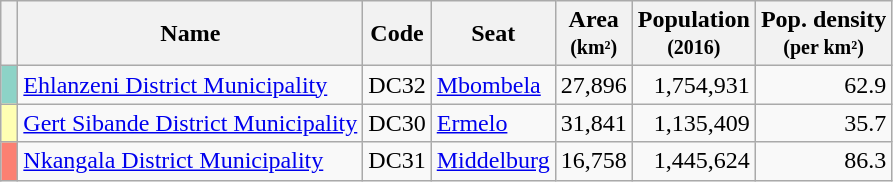<table class="wikitable sortable">
<tr>
<th class="unsortable"> </th>
<th>Name</th>
<th>Code</th>
<th>Seat</th>
<th>Area<br><small>(km²)</small></th>
<th>Population<br><small>(2016)</small></th>
<th>Pop. density<br><small>(per km²)</small></th>
</tr>
<tr>
<td style="text-align:center;background-color:#8DD3C7"></td>
<td><a href='#'>Ehlanzeni District Municipality</a></td>
<td>DC32</td>
<td><a href='#'>Mbombela</a></td>
<td style="text-align:right">27,896</td>
<td style="text-align:right">1,754,931</td>
<td style="text-align:right">62.9</td>
</tr>
<tr>
<td style="text-align:center;background-color:#FFFFB3"></td>
<td><a href='#'>Gert Sibande District Municipality</a></td>
<td>DC30</td>
<td><a href='#'>Ermelo</a></td>
<td style="text-align:right">31,841</td>
<td style="text-align:right">1,135,409</td>
<td style="text-align:right">35.7</td>
</tr>
<tr>
<td style="text-align:center;background-color:#FB8072"></td>
<td><a href='#'>Nkangala District Municipality</a></td>
<td>DC31</td>
<td><a href='#'>Middelburg</a></td>
<td style="text-align:right">16,758</td>
<td style="text-align:right">1,445,624</td>
<td style="text-align:right">86.3</td>
</tr>
</table>
